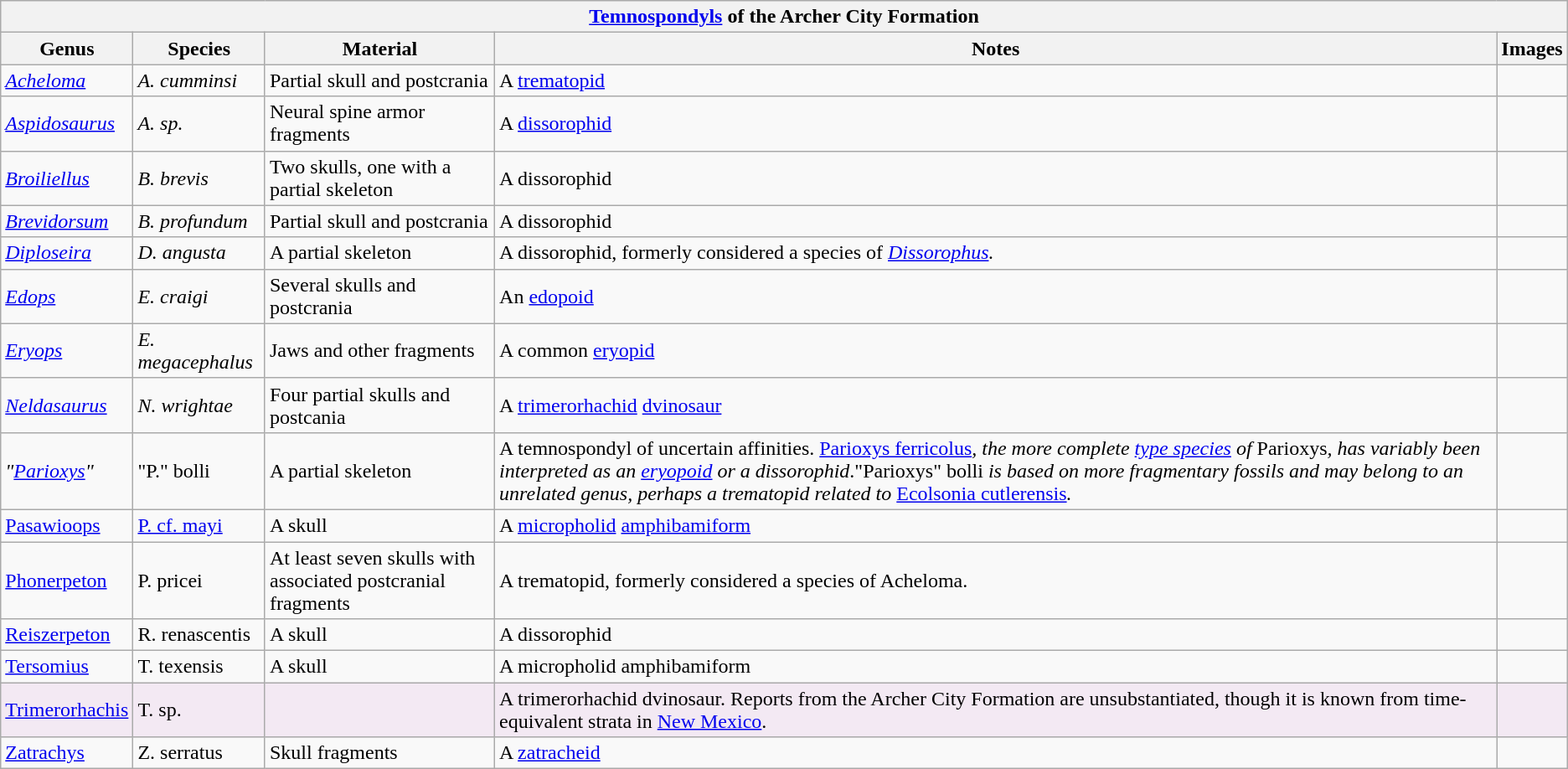<table class="wikitable" align="center">
<tr>
<th colspan="5" align="center"><strong><a href='#'>Temnospondyls</a> of the Archer City Formation</strong></th>
</tr>
<tr>
<th>Genus</th>
<th>Species</th>
<th>Material</th>
<th>Notes</th>
<th>Images</th>
</tr>
<tr>
<td><em><a href='#'>Acheloma</a></em></td>
<td><em>A. cumminsi</em></td>
<td>Partial skull and postcrania</td>
<td>A <a href='#'>trematopid</a></td>
<td></td>
</tr>
<tr>
<td><em><a href='#'>Aspidosaurus</a></em></td>
<td><em>A. sp.</em></td>
<td>Neural spine armor fragments</td>
<td>A <a href='#'>dissorophid</a></td>
<td></td>
</tr>
<tr>
<td><em><a href='#'>Broiliellus</a></em></td>
<td><em>B. brevis</em></td>
<td>Two skulls, one with a partial skeleton</td>
<td>A dissorophid</td>
<td></td>
</tr>
<tr>
<td><em><a href='#'>Brevidorsum</a></em></td>
<td><em>B. profundum</em></td>
<td>Partial skull and postcrania</td>
<td>A dissorophid</td>
<td></td>
</tr>
<tr>
<td><em><a href='#'>Diploseira</a></em></td>
<td><em>D. angusta</em></td>
<td>A partial skeleton</td>
<td>A dissorophid, formerly considered a species of <em><a href='#'>Dissorophus</a>.</em></td>
<td></td>
</tr>
<tr>
<td><em><a href='#'>Edops</a></em></td>
<td><em>E. craigi</em></td>
<td>Several skulls and postcrania</td>
<td>An <a href='#'>edopoid</a></td>
<td></td>
</tr>
<tr>
<td><em><a href='#'>Eryops</a></em></td>
<td><em>E. megacephalus</em></td>
<td>Jaws and other fragments</td>
<td>A common <a href='#'>eryopid</a></td>
<td></td>
</tr>
<tr>
<td><em><a href='#'>Neldasaurus</a></em></td>
<td><em>N. wrightae</em></td>
<td>Four partial skulls and postcania<em></em></td>
<td>A <a href='#'>trimerorhachid</a> <a href='#'>dvinosaur</a></td>
<td></td>
</tr>
<tr>
<td><em>"<a href='#'>Parioxys</a>"</td>
<td></em>"P." bolli<em></td>
<td>A partial skeleton</td>
<td>A temnospondyl of uncertain affinities. </em><a href='#'>Parioxys ferricolus</a><em>, the more complete <a href='#'>type species</a> of </em>Parioxys<em>, has variably been interpreted as an <a href='#'>eryopoid</a> or a dissorophid</em>."Parioxys" bolli<em> is based on more fragmentary fossils and may belong to an unrelated genus, perhaps a trematopid related to </em><a href='#'>Ecolsonia cutlerensis</a><em>.</td>
<td></td>
</tr>
<tr>
<td></em><a href='#'>Pasawioops</a><em></td>
<td></em><a href='#'>P. cf. mayi</a><em></td>
<td>A skull</td>
<td>A <a href='#'>micropholid</a> <a href='#'>amphibamiform</a></td>
<td></td>
</tr>
<tr>
<td></em><a href='#'>Phonerpeton</a><em></td>
<td></em>P. pricei<em></td>
<td>At least seven skulls with associated postcranial fragments</td>
<td>A trematopid, formerly considered a species of </em>Acheloma.<em></td>
<td></td>
</tr>
<tr>
<td></em><a href='#'>Reiszerpeton</a><em></td>
<td></em>R. renascentis<em></td>
<td>A skull</td>
<td>A dissorophid</td>
<td></td>
</tr>
<tr>
<td></em><a href='#'>Tersomius</a><em></td>
<td></em>T. texensis<em></td>
<td>A skull</td>
<td>A micropholid amphibamiform</td>
<td></td>
</tr>
<tr>
<td style="background:#f3e9f3;"></em><a href='#'>Trimerorhachis</a><em></td>
<td style="background:#f3e9f3;"></em>T. sp.<em></td>
<td style="background:#f3e9f3;"></td>
<td style="background:#f3e9f3;">A trimerorhachid dvinosaur. Reports from the Archer City Formation are unsubstantiated, though it is known from time-equivalent strata in <a href='#'>New Mexico</a>.</td>
<td style="background:#f3e9f3;"></td>
</tr>
<tr>
<td></em><a href='#'>Zatrachys</a><em></td>
<td></em>Z. serratus<em></td>
<td>Skull fragments</td>
<td>A <a href='#'>zatracheid</a></td>
<td></td>
</tr>
</table>
